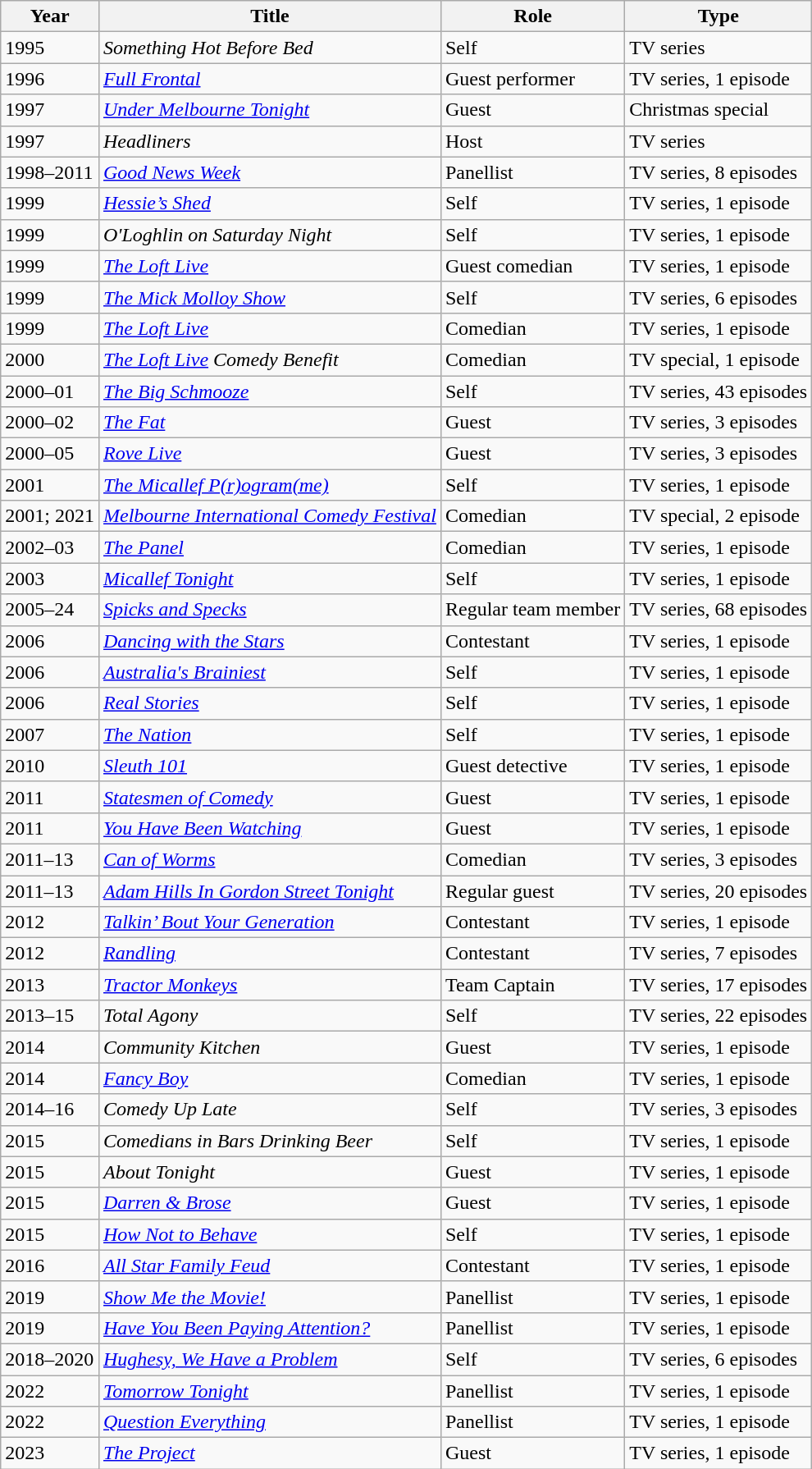<table class="wikitable">
<tr>
<th>Year</th>
<th>Title</th>
<th>Role</th>
<th>Type</th>
</tr>
<tr>
<td>1995</td>
<td><em>Something Hot Before Bed</em></td>
<td>Self</td>
<td>TV series</td>
</tr>
<tr>
<td>1996</td>
<td><em><a href='#'>Full Frontal</a></em></td>
<td>Guest performer</td>
<td>TV series, 1 episode</td>
</tr>
<tr>
<td>1997</td>
<td><em><a href='#'>Under Melbourne Tonight</a></em></td>
<td>Guest</td>
<td>Christmas special</td>
</tr>
<tr>
<td>1997</td>
<td><em>Headliners</em></td>
<td>Host</td>
<td>TV series</td>
</tr>
<tr>
<td>1998–2011</td>
<td><em><a href='#'>Good News Week</a></em></td>
<td>Panellist</td>
<td>TV series, 8 episodes</td>
</tr>
<tr>
<td>1999</td>
<td><em><a href='#'>Hessie’s Shed</a></em></td>
<td>Self</td>
<td>TV series, 1 episode</td>
</tr>
<tr>
<td>1999</td>
<td><em>O'Loghlin on Saturday Night</em></td>
<td>Self</td>
<td>TV series, 1 episode</td>
</tr>
<tr>
<td>1999</td>
<td><em><a href='#'>The Loft Live</a></em></td>
<td>Guest comedian</td>
<td>TV series, 1 episode</td>
</tr>
<tr>
<td>1999</td>
<td><em><a href='#'>The Mick Molloy Show</a></em></td>
<td>Self</td>
<td>TV series, 6 episodes</td>
</tr>
<tr>
<td>1999</td>
<td><em><a href='#'>The Loft Live</a></em></td>
<td>Comedian</td>
<td>TV series, 1 episode</td>
</tr>
<tr>
<td>2000</td>
<td><em><a href='#'>The Loft Live</a> Comedy Benefit</em></td>
<td>Comedian</td>
<td>TV special, 1 episode</td>
</tr>
<tr>
<td>2000–01</td>
<td><em><a href='#'>The Big Schmooze</a></em></td>
<td>Self</td>
<td>TV series, 43 episodes</td>
</tr>
<tr>
<td>2000–02</td>
<td><em><a href='#'>The Fat</a></em></td>
<td>Guest</td>
<td>TV series, 3 episodes</td>
</tr>
<tr>
<td>2000–05</td>
<td><em><a href='#'>Rove Live</a></em></td>
<td>Guest</td>
<td>TV series, 3 episodes</td>
</tr>
<tr>
<td>2001</td>
<td><em><a href='#'>The Micallef P(r)ogram(me)</a></em></td>
<td>Self</td>
<td>TV series, 1 episode</td>
</tr>
<tr>
<td>2001; 2021</td>
<td><em><a href='#'>Melbourne International Comedy Festival</a></em></td>
<td>Comedian</td>
<td>TV special, 2 episode</td>
</tr>
<tr>
<td>2002–03</td>
<td><em><a href='#'>The Panel</a></em></td>
<td>Comedian</td>
<td>TV series, 1 episode</td>
</tr>
<tr>
<td>2003</td>
<td><em><a href='#'>Micallef Tonight</a></em></td>
<td>Self</td>
<td>TV series, 1 episode</td>
</tr>
<tr>
<td>2005–24</td>
<td><em><a href='#'>Spicks and Specks</a></em></td>
<td>Regular team member</td>
<td>TV series, 68 episodes</td>
</tr>
<tr>
<td>2006</td>
<td><em><a href='#'>Dancing with the Stars</a></em></td>
<td>Contestant</td>
<td>TV series, 1 episode</td>
</tr>
<tr>
<td>2006</td>
<td><em><a href='#'>Australia's Brainiest</a></em></td>
<td>Self</td>
<td>TV series, 1 episode</td>
</tr>
<tr>
<td>2006</td>
<td><em><a href='#'>Real Stories</a></em></td>
<td>Self</td>
<td>TV series, 1 episode</td>
</tr>
<tr>
<td>2007</td>
<td><em><a href='#'>The Nation</a></em></td>
<td>Self</td>
<td>TV series, 1 episode</td>
</tr>
<tr>
<td>2010</td>
<td><em><a href='#'>Sleuth 101</a></em></td>
<td>Guest detective</td>
<td>TV series, 1 episode</td>
</tr>
<tr>
<td>2011</td>
<td><em><a href='#'>Statesmen of Comedy</a></em></td>
<td>Guest</td>
<td>TV series, 1 episode</td>
</tr>
<tr>
<td>2011</td>
<td><em><a href='#'>You Have Been Watching</a></em></td>
<td>Guest</td>
<td>TV series, 1 episode</td>
</tr>
<tr>
<td>2011–13</td>
<td><em><a href='#'>Can of Worms</a></em></td>
<td>Comedian</td>
<td>TV series, 3 episodes</td>
</tr>
<tr>
<td>2011–13</td>
<td><em><a href='#'>Adam Hills In Gordon Street Tonight</a></em></td>
<td>Regular guest</td>
<td>TV series, 20 episodes</td>
</tr>
<tr>
<td>2012</td>
<td><em><a href='#'>Talkin’ Bout Your Generation</a></em></td>
<td>Contestant</td>
<td>TV series, 1 episode</td>
</tr>
<tr>
<td>2012</td>
<td><em><a href='#'>Randling</a></em></td>
<td>Contestant</td>
<td>TV series, 7 episodes</td>
</tr>
<tr>
<td>2013</td>
<td><em><a href='#'>Tractor Monkeys</a></em></td>
<td>Team Captain</td>
<td>TV series, 17 episodes</td>
</tr>
<tr>
<td>2013–15</td>
<td><em>Total Agony</em></td>
<td>Self</td>
<td>TV series, 22 episodes</td>
</tr>
<tr>
<td>2014</td>
<td><em>Community Kitchen</em></td>
<td>Guest</td>
<td>TV series, 1 episode</td>
</tr>
<tr>
<td>2014</td>
<td><em><a href='#'>Fancy Boy</a></em></td>
<td>Comedian</td>
<td>TV series, 1 episode</td>
</tr>
<tr>
<td>2014–16</td>
<td><em>Comedy Up Late</em></td>
<td>Self</td>
<td>TV series, 3 episodes</td>
</tr>
<tr>
<td>2015</td>
<td><em>Comedians in Bars Drinking Beer</em></td>
<td>Self</td>
<td>TV series, 1 episode</td>
</tr>
<tr>
<td>2015</td>
<td><em>About Tonight</em></td>
<td>Guest</td>
<td>TV series, 1 episode</td>
</tr>
<tr>
<td>2015</td>
<td><em><a href='#'>Darren & Brose</a></em></td>
<td>Guest</td>
<td>TV series, 1 episode</td>
</tr>
<tr>
<td>2015</td>
<td><em><a href='#'>How Not to Behave</a></em></td>
<td>Self</td>
<td>TV series, 1 episode</td>
</tr>
<tr>
<td>2016</td>
<td><em><a href='#'>All Star Family Feud</a></em></td>
<td>Contestant</td>
<td>TV series, 1 episode</td>
</tr>
<tr>
<td>2019</td>
<td><em><a href='#'>Show Me the Movie!</a></em></td>
<td>Panellist</td>
<td>TV series, 1 episode</td>
</tr>
<tr>
<td>2019</td>
<td><em><a href='#'>Have You Been Paying Attention?</a></em></td>
<td>Panellist</td>
<td>TV series, 1 episode</td>
</tr>
<tr>
<td>2018–2020</td>
<td><em><a href='#'>Hughesy, We Have a Problem</a></em></td>
<td>Self</td>
<td>TV series, 6 episodes</td>
</tr>
<tr>
<td>2022</td>
<td><em><a href='#'>Tomorrow Tonight</a></em></td>
<td>Panellist</td>
<td>TV series, 1 episode</td>
</tr>
<tr>
<td>2022</td>
<td><em><a href='#'>Question Everything</a></em></td>
<td>Panellist</td>
<td>TV series, 1 episode</td>
</tr>
<tr>
<td>2023</td>
<td><em><a href='#'>The Project</a></em></td>
<td>Guest</td>
<td>TV series, 1 episode</td>
</tr>
</table>
